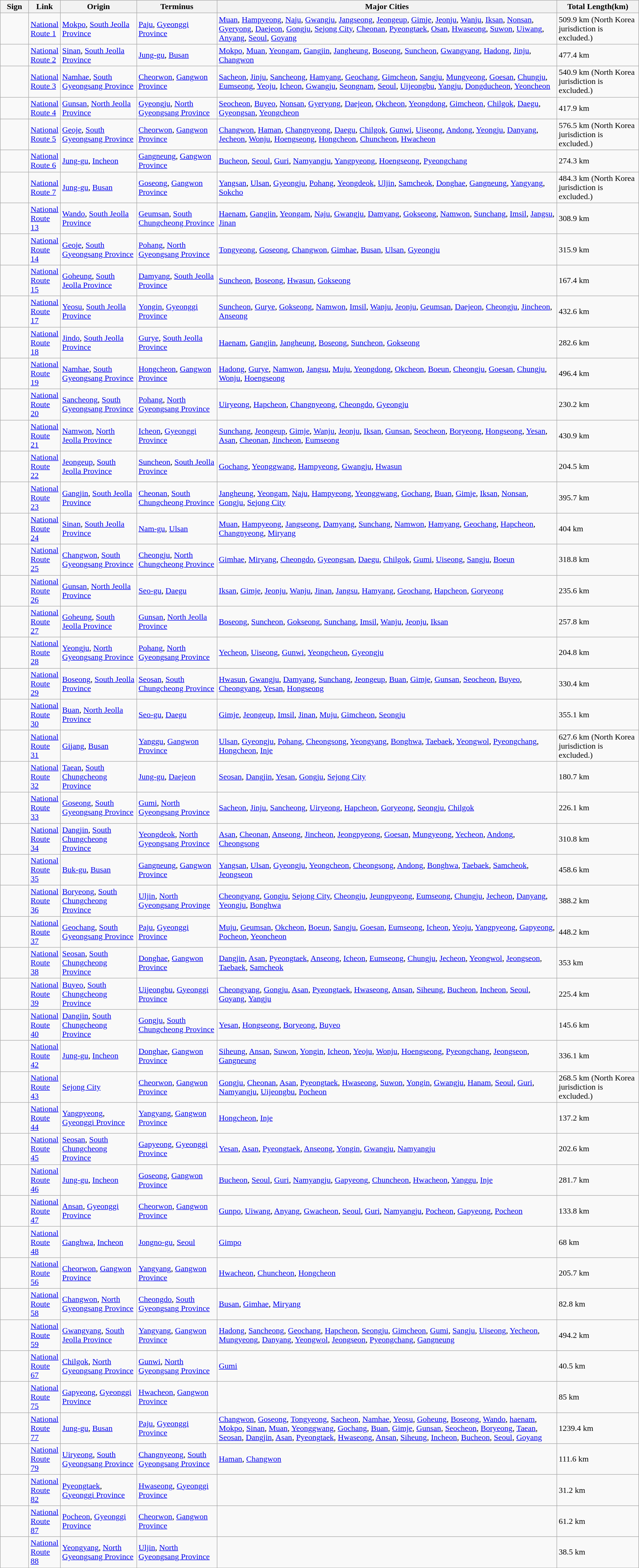<table class="wikitable" width=100%>
<tr>
<th width="49px" align="center">Sign</th>
<th width="49px" align="center">Link</th>
<th>Origin</th>
<th>Terminus</th>
<th align="center">Major Cities</th>
<th align="center">Total Length(km)</th>
</tr>
<tr>
<td align="center"></td>
<td><a href='#'>National Route 1</a></td>
<td><a href='#'>Mokpo</a>, <a href='#'>South Jeolla Province</a></td>
<td><a href='#'>Paju</a>, <a href='#'>Gyeonggi Province</a></td>
<td><a href='#'>Muan</a>, <a href='#'>Hampyeong</a>, <a href='#'>Naju</a>, <a href='#'>Gwangju</a>, <a href='#'>Jangseong</a>, <a href='#'>Jeongeup</a>, <a href='#'>Gimje</a>, <a href='#'>Jeonju</a>, <a href='#'>Wanju</a>, <a href='#'>Iksan</a>, <a href='#'>Nonsan</a>, <a href='#'>Gyeryong</a>, <a href='#'>Daejeon</a>, <a href='#'>Gongju</a>, <a href='#'>Sejong City</a>, <a href='#'>Cheonan</a>, <a href='#'>Pyeongtaek</a>, <a href='#'>Osan</a>, <a href='#'>Hwaseong</a>, <a href='#'>Suwon</a>, <a href='#'>Uiwang</a>, <a href='#'>Anyang</a>, <a href='#'>Seoul</a>, <a href='#'>Goyang</a></td>
<td>509.9 km (North Korea jurisdiction is excluded.)</td>
</tr>
<tr>
<td align="center"></td>
<td><a href='#'>National Route 2</a></td>
<td><a href='#'>Sinan</a>, <a href='#'>South Jeolla Province</a></td>
<td><a href='#'>Jung-gu</a>, <a href='#'>Busan</a></td>
<td><a href='#'>Mokpo</a>, <a href='#'>Muan</a>, <a href='#'>Yeongam</a>, <a href='#'>Gangjin</a>, <a href='#'>Jangheung</a>, <a href='#'>Boseong</a>, <a href='#'>Suncheon</a>, <a href='#'>Gwangyang</a>, <a href='#'>Hadong</a>, <a href='#'>Jinju</a>, <a href='#'>Changwon</a></td>
<td>477.4 km</td>
</tr>
<tr>
<td align="center"></td>
<td><a href='#'>National Route 3</a></td>
<td><a href='#'>Namhae</a>, <a href='#'>South Gyeongsang Province</a></td>
<td><a href='#'>Cheorwon</a>, <a href='#'>Gangwon Province</a></td>
<td><a href='#'>Sacheon</a>, <a href='#'>Jinju</a>, <a href='#'>Sancheong</a>, <a href='#'>Hamyang</a>, <a href='#'>Geochang</a>, <a href='#'>Gimcheon</a>, <a href='#'>Sangju</a>, <a href='#'>Mungyeong</a>, <a href='#'>Goesan</a>, <a href='#'>Chungju</a>, <a href='#'>Eumseong</a>, <a href='#'>Yeoju</a>, <a href='#'>Icheon</a>, <a href='#'>Gwangju</a>, <a href='#'>Seongnam</a>, <a href='#'>Seoul</a>, <a href='#'>Uijeongbu</a>, <a href='#'>Yangju</a>, <a href='#'>Dongducheon</a>, <a href='#'>Yeoncheon</a></td>
<td>540.9 km (North Korea jurisdiction is excluded.)</td>
</tr>
<tr>
<td align="center"></td>
<td><a href='#'>National Route 4</a></td>
<td><a href='#'>Gunsan</a>, <a href='#'>North Jeolla Province</a></td>
<td><a href='#'>Gyeongju</a>, <a href='#'>North Gyeongsang Province</a></td>
<td><a href='#'>Seocheon</a>, <a href='#'>Buyeo</a>, <a href='#'>Nonsan</a>, <a href='#'>Gyeryong</a>, <a href='#'>Daejeon</a>, <a href='#'>Okcheon</a>, <a href='#'>Yeongdong</a>, <a href='#'>Gimcheon</a>, <a href='#'>Chilgok</a>, <a href='#'>Daegu</a>, <a href='#'>Gyeongsan</a>, <a href='#'>Yeongcheon</a></td>
<td>417.9 km</td>
</tr>
<tr>
<td align="center"></td>
<td><a href='#'>National Route 5</a></td>
<td><a href='#'>Geoje</a>, <a href='#'>South Gyeongsang Province</a></td>
<td><a href='#'>Cheorwon</a>, <a href='#'>Gangwon Province</a></td>
<td><a href='#'>Changwon</a>, <a href='#'>Haman</a>, <a href='#'>Changnyeong</a>, <a href='#'>Daegu</a>, <a href='#'>Chilgok</a>, <a href='#'>Gunwi</a>, <a href='#'>Uiseong</a>, <a href='#'>Andong</a>, <a href='#'>Yeongju</a>, <a href='#'>Danyang</a>, <a href='#'>Jecheon</a>, <a href='#'>Wonju</a>, <a href='#'>Hoengseong</a>, <a href='#'>Hongcheon</a>, <a href='#'>Chuncheon</a>, <a href='#'>Hwacheon</a></td>
<td>576.5 km (North Korea jurisdiction is excluded.)</td>
</tr>
<tr>
<td align="center"></td>
<td><a href='#'>National Route 6</a></td>
<td><a href='#'>Jung-gu</a>, <a href='#'>Incheon</a></td>
<td><a href='#'>Gangneung</a>, <a href='#'>Gangwon Province</a></td>
<td><a href='#'>Bucheon</a>, <a href='#'>Seoul</a>, <a href='#'>Guri</a>, <a href='#'>Namyangju</a>, <a href='#'>Yangpyeong</a>, <a href='#'>Hoengseong</a>, <a href='#'>Pyeongchang</a></td>
<td>274.3 km</td>
</tr>
<tr>
<td align="center"></td>
<td><a href='#'>National Route 7</a></td>
<td><a href='#'>Jung-gu</a>, <a href='#'>Busan</a></td>
<td><a href='#'>Goseong</a>, <a href='#'>Gangwon Province</a></td>
<td><a href='#'>Yangsan</a>, <a href='#'>Ulsan</a>, <a href='#'>Gyeongju</a>, <a href='#'>Pohang</a>, <a href='#'>Yeongdeok</a>, <a href='#'>Uljin</a>, <a href='#'>Samcheok</a>, <a href='#'>Donghae</a>, <a href='#'>Gangneung</a>, <a href='#'>Yangyang</a>, <a href='#'>Sokcho</a></td>
<td>484.3 km (North Korea jurisdiction is excluded.)</td>
</tr>
<tr>
<td align="center"></td>
<td><a href='#'>National Route 13</a></td>
<td><a href='#'>Wando</a>, <a href='#'>South Jeolla Province</a></td>
<td><a href='#'>Geumsan</a>, <a href='#'>South Chungcheong Province</a></td>
<td><a href='#'>Haenam</a>, <a href='#'>Gangjin</a>, <a href='#'>Yeongam</a>, <a href='#'>Naju</a>, <a href='#'>Gwangju</a>, <a href='#'>Damyang</a>, <a href='#'>Gokseong</a>, <a href='#'>Namwon</a>, <a href='#'>Sunchang</a>, <a href='#'>Imsil</a>, <a href='#'>Jangsu</a>, <a href='#'>Jinan</a></td>
<td>308.9 km</td>
</tr>
<tr>
<td align="center"></td>
<td><a href='#'>National Route 14</a></td>
<td><a href='#'>Geoje</a>, <a href='#'>South Gyeongsang Province</a></td>
<td><a href='#'>Pohang</a>, <a href='#'>North Gyeongsang Province</a></td>
<td><a href='#'>Tongyeong</a>, <a href='#'>Goseong</a>, <a href='#'>Changwon</a>, <a href='#'>Gimhae</a>, <a href='#'>Busan</a>, <a href='#'>Ulsan</a>, <a href='#'>Gyeongju</a></td>
<td>315.9 km</td>
</tr>
<tr>
<td align="center"></td>
<td><a href='#'>National Route 15</a></td>
<td><a href='#'>Goheung</a>, <a href='#'>South Jeolla Province</a></td>
<td><a href='#'>Damyang</a>, <a href='#'>South Jeolla Province</a></td>
<td><a href='#'>Suncheon</a>, <a href='#'>Boseong</a>, <a href='#'>Hwasun</a>, <a href='#'>Gokseong</a></td>
<td>167.4 km</td>
</tr>
<tr>
<td align="center"></td>
<td><a href='#'>National Route 17</a></td>
<td><a href='#'>Yeosu</a>, <a href='#'>South Jeolla Province</a></td>
<td><a href='#'>Yongin</a>, <a href='#'>Gyeonggi Province</a></td>
<td><a href='#'>Suncheon</a>, <a href='#'>Gurye</a>, <a href='#'>Gokseong</a>, <a href='#'>Namwon</a>, <a href='#'>Imsil</a>, <a href='#'>Wanju</a>, <a href='#'>Jeonju</a>, <a href='#'>Geumsan</a>, <a href='#'>Daejeon</a>, <a href='#'>Cheongju</a>, <a href='#'>Jincheon</a>, <a href='#'>Anseong</a></td>
<td>432.6 km</td>
</tr>
<tr>
<td align="center"></td>
<td><a href='#'>National Route 18</a></td>
<td><a href='#'>Jindo</a>, <a href='#'>South Jeolla Province</a></td>
<td><a href='#'>Gurye</a>, <a href='#'>South Jeolla Province</a></td>
<td><a href='#'>Haenam</a>, <a href='#'>Gangjin</a>, <a href='#'>Jangheung</a>, <a href='#'>Boseong</a>, <a href='#'>Suncheon</a>, <a href='#'>Gokseong</a></td>
<td>282.6 km</td>
</tr>
<tr>
<td align="center"></td>
<td><a href='#'>National Route 19</a></td>
<td><a href='#'>Namhae</a>, <a href='#'>South Gyeongsang Province</a></td>
<td><a href='#'>Hongcheon</a>, <a href='#'>Gangwon Province</a></td>
<td><a href='#'>Hadong</a>, <a href='#'>Gurye</a>, <a href='#'>Namwon</a>, <a href='#'>Jangsu</a>, <a href='#'>Muju</a>, <a href='#'>Yeongdong</a>, <a href='#'>Okcheon</a>, <a href='#'>Boeun</a>, <a href='#'>Cheongju</a>, <a href='#'>Goesan</a>, <a href='#'>Chungju</a>, <a href='#'>Wonju</a>, <a href='#'>Hoengseong</a></td>
<td>496.4 km</td>
</tr>
<tr>
<td align="center"></td>
<td><a href='#'>National Route 20</a></td>
<td><a href='#'>Sancheong</a>, <a href='#'>South Gyeongsang Province</a></td>
<td><a href='#'>Pohang</a>, <a href='#'>North Gyeongsang Province</a></td>
<td><a href='#'>Uiryeong</a>, <a href='#'>Hapcheon</a>, <a href='#'>Changnyeong</a>, <a href='#'>Cheongdo</a>, <a href='#'>Gyeongju</a></td>
<td>230.2 km</td>
</tr>
<tr>
<td align="center"></td>
<td><a href='#'>National Route 21</a></td>
<td><a href='#'>Namwon</a>, <a href='#'>North Jeolla Province</a></td>
<td><a href='#'>Icheon</a>, <a href='#'>Gyeonggi Province</a></td>
<td><a href='#'>Sunchang</a>, <a href='#'>Jeongeup</a>, <a href='#'>Gimje</a>, <a href='#'>Wanju</a>, <a href='#'>Jeonju</a>, <a href='#'>Iksan</a>, <a href='#'>Gunsan</a>, <a href='#'>Seocheon</a>, <a href='#'>Boryeong</a>, <a href='#'>Hongseong</a>, <a href='#'>Yesan</a>, <a href='#'>Asan</a>, <a href='#'>Cheonan</a>, <a href='#'>Jincheon</a>, <a href='#'>Eumseong</a></td>
<td>430.9 km</td>
</tr>
<tr>
<td align="center"></td>
<td><a href='#'>National Route 22</a></td>
<td><a href='#'>Jeongeup</a>, <a href='#'>South Jeolla Province</a></td>
<td><a href='#'>Suncheon</a>, <a href='#'>South Jeolla Province</a></td>
<td><a href='#'>Gochang</a>, <a href='#'>Yeonggwang</a>, <a href='#'>Hampyeong</a>, <a href='#'>Gwangju</a>, <a href='#'>Hwasun</a></td>
<td>204.5 km</td>
</tr>
<tr>
<td align="center"></td>
<td><a href='#'>National Route 23</a></td>
<td><a href='#'>Gangjin</a>, <a href='#'>South Jeolla Province</a></td>
<td><a href='#'>Cheonan</a>, <a href='#'>South Chungcheong Province</a></td>
<td><a href='#'>Jangheung</a>, <a href='#'>Yeongam</a>, <a href='#'>Naju</a>, <a href='#'>Hampyeong</a>, <a href='#'>Yeonggwang</a>, <a href='#'>Gochang</a>, <a href='#'>Buan</a>, <a href='#'>Gimje</a>, <a href='#'>Iksan</a>, <a href='#'>Nonsan</a>, <a href='#'>Gongju</a>, <a href='#'>Sejong City</a></td>
<td>395.7 km</td>
</tr>
<tr>
<td align="center"></td>
<td><a href='#'>National Route 24</a></td>
<td><a href='#'>Sinan</a>, <a href='#'>South Jeolla Province</a></td>
<td><a href='#'>Nam-gu</a>, <a href='#'>Ulsan</a></td>
<td><a href='#'>Muan</a>, <a href='#'>Hampyeong</a>, <a href='#'>Jangseong</a>, <a href='#'>Damyang</a>, <a href='#'>Sunchang</a>, <a href='#'>Namwon</a>, <a href='#'>Hamyang</a>, <a href='#'>Geochang</a>, <a href='#'>Hapcheon</a>, <a href='#'>Changnyeong</a>, <a href='#'>Miryang</a></td>
<td>404 km</td>
</tr>
<tr>
<td align="center"></td>
<td><a href='#'>National Route 25</a></td>
<td><a href='#'>Changwon</a>, <a href='#'>South Gyeongsang Province</a></td>
<td><a href='#'>Cheongju</a>, <a href='#'>North Chungcheong Province</a></td>
<td><a href='#'>Gimhae</a>, <a href='#'>Miryang</a>, <a href='#'>Cheongdo</a>, <a href='#'>Gyeongsan</a>, <a href='#'>Daegu</a>, <a href='#'>Chilgok</a>, <a href='#'>Gumi</a>, <a href='#'>Uiseong</a>, <a href='#'>Sangju</a>, <a href='#'>Boeun</a></td>
<td>318.8 km</td>
</tr>
<tr>
<td align="center"></td>
<td><a href='#'>National Route 26</a></td>
<td><a href='#'>Gunsan</a>, <a href='#'>North Jeolla Province</a></td>
<td><a href='#'>Seo-gu</a>, <a href='#'>Daegu</a></td>
<td><a href='#'>Iksan</a>, <a href='#'>Gimje</a>, <a href='#'>Jeonju</a>, <a href='#'>Wanju</a>, <a href='#'>Jinan</a>, <a href='#'>Jangsu</a>, <a href='#'>Hamyang</a>, <a href='#'>Geochang</a>, <a href='#'>Hapcheon</a>, <a href='#'>Goryeong</a></td>
<td>235.6 km</td>
</tr>
<tr>
<td align="center"></td>
<td><a href='#'>National Route 27</a></td>
<td><a href='#'>Goheung</a>, <a href='#'>South Jeolla Province</a></td>
<td><a href='#'>Gunsan</a>, <a href='#'>North Jeolla Province</a></td>
<td><a href='#'>Boseong</a>, <a href='#'>Suncheon</a>, <a href='#'>Gokseong</a>, <a href='#'>Sunchang</a>, <a href='#'>Imsil</a>, <a href='#'>Wanju</a>, <a href='#'>Jeonju</a>, <a href='#'>Iksan</a></td>
<td>257.8 km</td>
</tr>
<tr>
<td align="center"></td>
<td><a href='#'>National Route 28</a></td>
<td><a href='#'>Yeongju</a>, <a href='#'>North Gyeongsang Province</a></td>
<td><a href='#'>Pohang</a>, <a href='#'>North Gyeongsang Province</a></td>
<td><a href='#'>Yecheon</a>, <a href='#'>Uiseong</a>, <a href='#'>Gunwi</a>, <a href='#'>Yeongcheon</a>, <a href='#'>Gyeongju</a></td>
<td>204.8 km</td>
</tr>
<tr>
<td align="center"></td>
<td><a href='#'>National Route 29</a></td>
<td><a href='#'>Boseong</a>, <a href='#'>South Jeolla Province</a></td>
<td><a href='#'>Seosan</a>, <a href='#'>South Chungcheong Province</a></td>
<td><a href='#'>Hwasun</a>, <a href='#'>Gwangju</a>, <a href='#'>Damyang</a>, <a href='#'>Sunchang</a>, <a href='#'>Jeongeup</a>, <a href='#'>Buan</a>, <a href='#'>Gimje</a>, <a href='#'>Gunsan</a>, <a href='#'>Seocheon</a>, <a href='#'>Buyeo</a>, <a href='#'>Cheongyang</a>, <a href='#'>Yesan</a>, <a href='#'>Hongseong</a></td>
<td>330.4 km</td>
</tr>
<tr>
<td align="center"></td>
<td><a href='#'>National Route 30</a></td>
<td><a href='#'>Buan</a>, <a href='#'>North Jeolla Province</a></td>
<td><a href='#'>Seo-gu</a>, <a href='#'>Daegu</a></td>
<td><a href='#'>Gimje</a>, <a href='#'>Jeongeup</a>, <a href='#'>Imsil</a>, <a href='#'>Jinan</a>, <a href='#'>Muju</a>, <a href='#'>Gimcheon</a>, <a href='#'>Seongju</a></td>
<td>355.1 km</td>
</tr>
<tr>
<td align="center"></td>
<td><a href='#'>National Route 31</a></td>
<td><a href='#'>Gijang</a>, <a href='#'>Busan</a></td>
<td><a href='#'>Yanggu</a>, <a href='#'>Gangwon Province</a></td>
<td><a href='#'>Ulsan</a>, <a href='#'>Gyeongju</a>, <a href='#'>Pohang</a>, <a href='#'>Cheongsong</a>, <a href='#'>Yeongyang</a>, <a href='#'>Bonghwa</a>, <a href='#'>Taebaek</a>, <a href='#'>Yeongwol</a>, <a href='#'>Pyeongchang</a>, <a href='#'>Hongcheon</a>, <a href='#'>Inje</a></td>
<td>627.6 km (North Korea jurisdiction is excluded.)</td>
</tr>
<tr>
<td align="center"></td>
<td><a href='#'>National Route 32</a></td>
<td><a href='#'>Taean</a>, <a href='#'>South Chungcheong Province</a></td>
<td><a href='#'>Jung-gu</a>, <a href='#'>Daejeon</a></td>
<td><a href='#'>Seosan</a>, <a href='#'>Dangjin</a>, <a href='#'>Yesan</a>, <a href='#'>Gongju</a>, <a href='#'>Sejong City</a></td>
<td>180.7 km</td>
</tr>
<tr>
<td align="center"></td>
<td><a href='#'>National Route 33</a></td>
<td><a href='#'>Goseong</a>, <a href='#'>South Gyeongsang Province</a></td>
<td><a href='#'>Gumi</a>, <a href='#'>North Gyeongsang Province</a></td>
<td><a href='#'>Sacheon</a>, <a href='#'>Jinju</a>, <a href='#'>Sancheong</a>, <a href='#'>Uiryeong</a>, <a href='#'>Hapcheon</a>, <a href='#'>Goryeong</a>, <a href='#'>Seongju</a>, <a href='#'>Chilgok</a></td>
<td>226.1 km</td>
</tr>
<tr>
<td align="center"></td>
<td><a href='#'>National Route 34</a></td>
<td><a href='#'>Dangjin</a>, <a href='#'>South Chungcheong Province</a></td>
<td><a href='#'>Yeongdeok</a>, <a href='#'>North Gyeongsang Province</a></td>
<td><a href='#'>Asan</a>, <a href='#'>Cheonan</a>, <a href='#'>Anseong</a>, <a href='#'>Jincheon</a>, <a href='#'>Jeongpyeong</a>, <a href='#'>Goesan</a>, <a href='#'>Mungyeong</a>, <a href='#'>Yecheon</a>, <a href='#'>Andong</a>, <a href='#'>Cheongsong</a></td>
<td>310.8 km</td>
</tr>
<tr>
<td align="center"></td>
<td><a href='#'>National Route 35</a></td>
<td><a href='#'>Buk-gu</a>, <a href='#'>Busan</a></td>
<td><a href='#'>Gangneung</a>, <a href='#'>Gangwon Province</a></td>
<td><a href='#'>Yangsan</a>, <a href='#'>Ulsan</a>, <a href='#'>Gyeongju</a>, <a href='#'>Yeongcheon</a>, <a href='#'>Cheongsong</a>, <a href='#'>Andong</a>, <a href='#'>Bonghwa</a>, <a href='#'>Taebaek</a>, <a href='#'>Samcheok</a>, <a href='#'>Jeongseon</a></td>
<td>458.6 km</td>
</tr>
<tr>
<td align="center"></td>
<td><a href='#'>National Route 36</a></td>
<td><a href='#'>Boryeong</a>, <a href='#'>South Chungcheong Province</a></td>
<td><a href='#'>Uljin</a>, <a href='#'>North Gyeongsang Provinge</a></td>
<td><a href='#'>Cheongyang</a>, <a href='#'>Gongju</a>, <a href='#'>Sejong City</a>, <a href='#'>Cheongju</a>, <a href='#'>Jeungpyeong</a>, <a href='#'>Eumseong</a>, <a href='#'>Chungju</a>, <a href='#'>Jecheon</a>, <a href='#'>Danyang</a>, <a href='#'>Yeongju</a>, <a href='#'>Bonghwa</a></td>
<td>388.2 km</td>
</tr>
<tr>
<td align="center"></td>
<td><a href='#'>National Route 37</a></td>
<td><a href='#'>Geochang</a>, <a href='#'>South Gyeongsang Province</a></td>
<td><a href='#'>Paju</a>, <a href='#'>Gyeonggi Province</a></td>
<td><a href='#'>Muju</a>, <a href='#'>Geumsan</a>, <a href='#'>Okcheon</a>, <a href='#'>Boeun</a>, <a href='#'>Sangju</a>, <a href='#'>Goesan</a>, <a href='#'>Eumseong</a>, <a href='#'>Icheon</a>, <a href='#'>Yeoju</a>, <a href='#'>Yangpyeong</a>, <a href='#'>Gapyeong</a>, <a href='#'>Pocheon</a>, <a href='#'>Yeoncheon</a></td>
<td>448.2 km</td>
</tr>
<tr>
<td align="center"></td>
<td><a href='#'>National Route 38</a></td>
<td><a href='#'>Seosan</a>, <a href='#'>South Chungcheong Province</a></td>
<td><a href='#'>Donghae</a>, <a href='#'>Gangwon Province</a></td>
<td><a href='#'>Dangjin</a>, <a href='#'>Asan</a>, <a href='#'>Pyeongtaek</a>, <a href='#'>Anseong</a>, <a href='#'>Icheon</a>, <a href='#'>Eumseong</a>, <a href='#'>Chungju</a>, <a href='#'>Jecheon</a>, <a href='#'>Yeongwol</a>, <a href='#'>Jeongseon</a>, <a href='#'>Taebaek</a>, <a href='#'>Samcheok</a></td>
<td>353 km</td>
</tr>
<tr>
<td align="center"></td>
<td><a href='#'>National Route 39</a></td>
<td><a href='#'>Buyeo</a>, <a href='#'>South Chungcheong Province</a></td>
<td><a href='#'>Uijeongbu</a>, <a href='#'>Gyeonggi Province</a></td>
<td><a href='#'>Cheongyang</a>, <a href='#'>Gongju</a>, <a href='#'>Asan</a>, <a href='#'>Pyeongtaek</a>, <a href='#'>Hwaseong</a>, <a href='#'>Ansan</a>, <a href='#'>Siheung</a>, <a href='#'>Bucheon</a>, <a href='#'>Incheon</a>, <a href='#'>Seoul</a>, <a href='#'>Goyang</a>, <a href='#'>Yangju</a></td>
<td>225.4 km</td>
</tr>
<tr>
<td align="center"></td>
<td><a href='#'>National Route 40</a></td>
<td><a href='#'>Dangjin</a>, <a href='#'>South Chungcheong Province</a></td>
<td><a href='#'>Gongju</a>, <a href='#'>South Chungcheong Province</a></td>
<td><a href='#'>Yesan</a>, <a href='#'>Hongseong</a>, <a href='#'>Boryeong</a>, <a href='#'>Buyeo</a></td>
<td>145.6 km</td>
</tr>
<tr>
<td align="center"></td>
<td><a href='#'>National Route 42</a></td>
<td><a href='#'>Jung-gu</a>, <a href='#'>Incheon</a></td>
<td><a href='#'>Donghae</a>, <a href='#'>Gangwon Province</a></td>
<td><a href='#'>Siheung</a>, <a href='#'>Ansan</a>, <a href='#'>Suwon</a>, <a href='#'>Yongin</a>, <a href='#'>Icheon</a>, <a href='#'>Yeoju</a>, <a href='#'>Wonju</a>, <a href='#'>Hoengseong</a>, <a href='#'>Pyeongchang</a>, <a href='#'>Jeongseon</a>, <a href='#'>Gangneung</a></td>
<td>336.1 km</td>
</tr>
<tr>
<td align="center"></td>
<td><a href='#'>National Route 43</a></td>
<td><a href='#'>Sejong City</a></td>
<td><a href='#'>Cheorwon</a>, <a href='#'>Gangwon Province</a></td>
<td><a href='#'>Gongju</a>, <a href='#'>Cheonan</a>, <a href='#'>Asan</a>, <a href='#'>Pyeongtaek</a>, <a href='#'>Hwaseong</a>, <a href='#'>Suwon</a>, <a href='#'>Yongin</a>, <a href='#'>Gwangju</a>, <a href='#'>Hanam</a>, <a href='#'>Seoul</a>, <a href='#'>Guri</a>, <a href='#'>Namyangju</a>, <a href='#'>Uijeongbu</a>, <a href='#'>Pocheon</a></td>
<td>268.5 km (North Korea jurisdiction is excluded.)</td>
</tr>
<tr>
<td align="center"></td>
<td><a href='#'>National Route 44</a></td>
<td><a href='#'>Yangpyeong</a>, <a href='#'>Gyeonggi Province</a></td>
<td><a href='#'>Yangyang</a>, <a href='#'>Gangwon Province</a></td>
<td><a href='#'>Hongcheon</a>, <a href='#'>Inje</a></td>
<td>137.2 km</td>
</tr>
<tr>
<td align="center"></td>
<td><a href='#'>National Route 45</a></td>
<td><a href='#'>Seosan</a>, <a href='#'>South Chungcheong Province</a></td>
<td><a href='#'>Gapyeong</a>, <a href='#'>Gyeonggi Province</a></td>
<td><a href='#'>Yesan</a>, <a href='#'>Asan</a>, <a href='#'>Pyeongtaek</a>, <a href='#'>Anseong</a>, <a href='#'>Yongin</a>, <a href='#'>Gwangju</a>, <a href='#'>Namyangju</a></td>
<td>202.6 km</td>
</tr>
<tr>
<td align="center"></td>
<td><a href='#'>National Route 46</a></td>
<td><a href='#'>Jung-gu</a>, <a href='#'>Incheon</a></td>
<td><a href='#'>Goseong</a>, <a href='#'>Gangwon Province</a></td>
<td><a href='#'>Bucheon</a>, <a href='#'>Seoul</a>, <a href='#'>Guri</a>, <a href='#'>Namyangju</a>, <a href='#'>Gapyeong</a>, <a href='#'>Chuncheon</a>, <a href='#'>Hwacheon</a>, <a href='#'>Yanggu</a>, <a href='#'>Inje</a></td>
<td>281.7 km</td>
</tr>
<tr>
<td align="center"></td>
<td><a href='#'>National Route 47</a></td>
<td><a href='#'>Ansan</a>, <a href='#'>Gyeonggi Province</a></td>
<td><a href='#'>Cheorwon</a>, <a href='#'>Gangwon Province</a></td>
<td><a href='#'>Gunpo</a>, <a href='#'>Uiwang</a>, <a href='#'>Anyang</a>, <a href='#'>Gwacheon</a>, <a href='#'>Seoul</a>, <a href='#'>Guri</a>, <a href='#'>Namyangju</a>, <a href='#'>Pocheon</a>, <a href='#'>Gapyeong</a>, <a href='#'>Pocheon</a></td>
<td>133.8 km</td>
</tr>
<tr>
<td align="center"></td>
<td><a href='#'>National Route 48</a></td>
<td><a href='#'>Ganghwa</a>, <a href='#'>Incheon</a></td>
<td><a href='#'>Jongno-gu</a>, <a href='#'>Seoul</a></td>
<td><a href='#'>Gimpo</a></td>
<td>68 km</td>
</tr>
<tr>
<td align="center"></td>
<td><a href='#'>National Route 56</a></td>
<td><a href='#'>Cheorwon</a>, <a href='#'>Gangwon Province</a></td>
<td><a href='#'>Yangyang</a>, <a href='#'>Gangwon Province</a></td>
<td><a href='#'>Hwacheon</a>, <a href='#'>Chuncheon</a>, <a href='#'>Hongcheon</a></td>
<td>205.7 km</td>
</tr>
<tr>
<td align="center"></td>
<td><a href='#'>National Route 58</a></td>
<td><a href='#'>Changwon</a>, <a href='#'>North Gyeongsang Province</a></td>
<td><a href='#'>Cheongdo</a>, <a href='#'>South Gyeongsang Province</a></td>
<td><a href='#'>Busan</a>, <a href='#'>Gimhae</a>, <a href='#'>Miryang</a></td>
<td>82.8 km</td>
</tr>
<tr>
<td align="center"></td>
<td><a href='#'>National Route 59</a></td>
<td><a href='#'>Gwangyang</a>, <a href='#'>South Jeolla Province</a></td>
<td><a href='#'>Yangyang</a>, <a href='#'>Gangwon Province</a></td>
<td><a href='#'>Hadong</a>, <a href='#'>Sancheong</a>, <a href='#'>Geochang</a>, <a href='#'>Hapcheon</a>, <a href='#'>Seongju</a>, <a href='#'>Gimcheon</a>, <a href='#'>Gumi</a>, <a href='#'>Sangju</a>, <a href='#'>Uiseong</a>, <a href='#'>Yecheon</a>, <a href='#'>Mungyeong</a>, <a href='#'>Danyang</a>, <a href='#'>Yeongwol</a>, <a href='#'>Jeongseon</a>, <a href='#'>Pyeongchang</a>, <a href='#'>Gangneung</a></td>
<td>494.2 km</td>
</tr>
<tr>
<td align="center"></td>
<td><a href='#'>National Route 67</a></td>
<td><a href='#'>Chilgok</a>, <a href='#'>North Gyeongsang Province</a></td>
<td><a href='#'>Gunwi</a>, <a href='#'>North Gyeongsang Province</a></td>
<td><a href='#'>Gumi</a></td>
<td>40.5 km</td>
</tr>
<tr>
<td align="center"></td>
<td><a href='#'>National Route 75</a></td>
<td><a href='#'>Gapyeong</a>, <a href='#'>Gyeonggi Province</a></td>
<td><a href='#'>Hwacheon</a>, <a href='#'>Gangwon Province</a></td>
<td></td>
<td>85 km</td>
</tr>
<tr>
<td align="center"></td>
<td><a href='#'>National Route 77</a></td>
<td><a href='#'>Jung-gu</a>, <a href='#'>Busan</a></td>
<td><a href='#'>Paju</a>, <a href='#'>Gyeonggi Province</a></td>
<td><a href='#'>Changwon</a>, <a href='#'>Goseong</a>, <a href='#'>Tongyeong</a>, <a href='#'>Sacheon</a>, <a href='#'>Namhae</a>, <a href='#'>Yeosu</a>, <a href='#'>Goheung</a>, <a href='#'>Boseong</a>, <a href='#'>Wando</a>, <a href='#'>haenam</a>, <a href='#'>Mokpo</a>, <a href='#'>Sinan</a>, <a href='#'>Muan</a>, <a href='#'>Yeonggwang</a>, <a href='#'>Gochang</a>, <a href='#'>Buan</a>, <a href='#'>Gimje</a>, <a href='#'>Gunsan</a>, <a href='#'>Seocheon</a>, <a href='#'>Boryeong</a>, <a href='#'>Taean</a>, <a href='#'>Seosan</a>, <a href='#'>Dangjin</a>, <a href='#'>Asan</a>, <a href='#'>Pyeongtaek</a>, <a href='#'>Hwaseong</a>, <a href='#'>Ansan</a>, <a href='#'>Siheung</a>, <a href='#'>Incheon</a>, <a href='#'>Bucheon</a>, <a href='#'>Seoul</a>, <a href='#'>Goyang</a></td>
<td>1239.4 km</td>
</tr>
<tr>
<td align="center"></td>
<td><a href='#'>National Route 79</a></td>
<td><a href='#'>Uiryeong</a>, <a href='#'>South Gyeongsang Province</a></td>
<td><a href='#'>Changnyeong</a>, <a href='#'>South Gyeongsang Province</a></td>
<td><a href='#'>Haman</a>, <a href='#'>Changwon</a></td>
<td>111.6 km</td>
</tr>
<tr>
<td align="center"></td>
<td><a href='#'>National Route 82</a></td>
<td><a href='#'>Pyeongtaek</a>, <a href='#'>Gyeonggi Province</a></td>
<td><a href='#'>Hwaseong</a>, <a href='#'>Gyeonggi Province</a></td>
<td></td>
<td>31.2 km</td>
</tr>
<tr>
<td align="center"></td>
<td><a href='#'>National Route 87</a></td>
<td><a href='#'>Pocheon</a>, <a href='#'>Gyeonggi Province</a></td>
<td><a href='#'>Cheorwon</a>, <a href='#'>Gangwon Province</a></td>
<td></td>
<td>61.2 km</td>
</tr>
<tr>
<td align="center"></td>
<td><a href='#'>National Route 88</a></td>
<td><a href='#'>Yeongyang</a>, <a href='#'>North Gyeongsang Province</a></td>
<td><a href='#'>Uljin</a>, <a href='#'>North Gyeongsang Province</a></td>
<td></td>
<td>38.5 km</td>
</tr>
</table>
